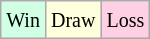<table class="wikitable">
<tr>
<td style="background-color: #d0ffe3;"><small>Win</small></td>
<td style="background-color: #ffffdd;"><small>Draw</small></td>
<td style="background-color: #ffd0e3;"><small>Loss</small></td>
</tr>
</table>
